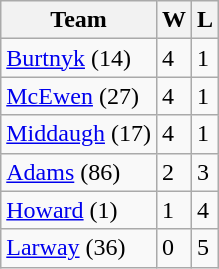<table class="wikitable" border="1">
<tr>
<th>Team</th>
<th>W</th>
<th>L</th>
</tr>
<tr>
<td> <a href='#'>Burtnyk</a> (14)</td>
<td>4</td>
<td>1</td>
</tr>
<tr>
<td> <a href='#'>McEwen</a> (27)</td>
<td>4</td>
<td>1</td>
</tr>
<tr>
<td> <a href='#'>Middaugh</a> (17)</td>
<td>4</td>
<td>1</td>
</tr>
<tr>
<td> <a href='#'>Adams</a> (86)</td>
<td>2</td>
<td>3</td>
</tr>
<tr>
<td> <a href='#'>Howard</a> (1)</td>
<td>1</td>
<td>4</td>
</tr>
<tr>
<td> <a href='#'>Larway</a> (36)</td>
<td>0</td>
<td>5</td>
</tr>
</table>
